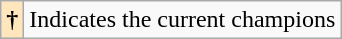<table class="wikitable">
<tr>
<th style="background-color: #ffe6bd">†</th>
<td>Indicates the current champions</td>
</tr>
</table>
